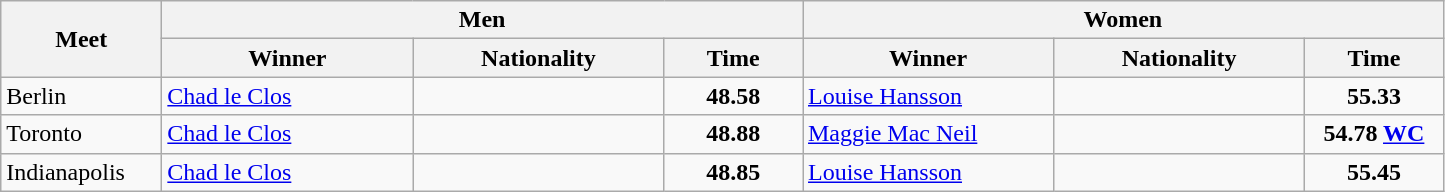<table class="wikitable">
<tr>
<th width=100 rowspan=2>Meet</th>
<th colspan=3>Men</th>
<th colspan=3>Women</th>
</tr>
<tr>
<th width=160>Winner</th>
<th width=160>Nationality</th>
<th width=85>Time</th>
<th width=160>Winner</th>
<th width=160>Nationality</th>
<th width=85>Time</th>
</tr>
<tr>
<td>Berlin</td>
<td><a href='#'>Chad le Clos</a></td>
<td></td>
<td align=center><strong>48.58</strong></td>
<td><a href='#'>Louise Hansson</a></td>
<td></td>
<td align=center><strong>55.33</strong></td>
</tr>
<tr>
<td>Toronto</td>
<td><a href='#'>Chad le Clos</a></td>
<td></td>
<td align=center><strong>48.88</strong></td>
<td><a href='#'>Maggie Mac Neil</a></td>
<td></td>
<td align=center><strong>54.78 <a href='#'>WC</a></strong></td>
</tr>
<tr>
<td>Indianapolis</td>
<td><a href='#'>Chad le Clos</a></td>
<td></td>
<td align=center><strong>48.85</strong></td>
<td><a href='#'>Louise Hansson</a></td>
<td></td>
<td align=center><strong>55.45</strong></td>
</tr>
</table>
